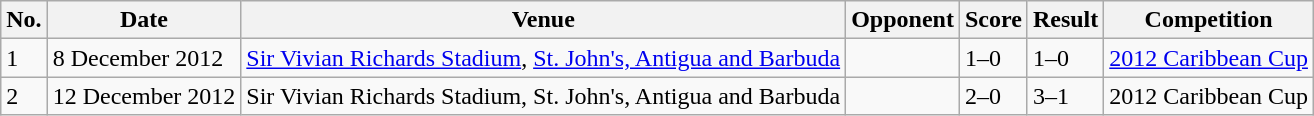<table class="wikitable sortable">
<tr>
<th>No.</th>
<th>Date</th>
<th>Venue</th>
<th>Opponent</th>
<th>Score</th>
<th>Result</th>
<th>Competition</th>
</tr>
<tr>
<td>1</td>
<td>8 December 2012</td>
<td><a href='#'>Sir Vivian Richards Stadium</a>, <a href='#'>St. John's, Antigua and Barbuda</a></td>
<td></td>
<td>1–0</td>
<td>1–0</td>
<td><a href='#'>2012 Caribbean Cup</a></td>
</tr>
<tr>
<td>2</td>
<td>12 December 2012</td>
<td>Sir Vivian Richards Stadium, St. John's, Antigua and Barbuda</td>
<td></td>
<td>2–0</td>
<td>3–1</td>
<td>2012 Caribbean Cup</td>
</tr>
</table>
